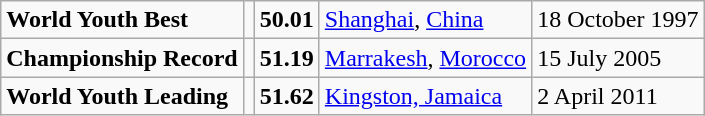<table class="wikitable">
<tr>
<td><strong>World Youth Best</strong></td>
<td></td>
<td><strong>50.01</strong></td>
<td><a href='#'>Shanghai</a>, <a href='#'>China</a></td>
<td>18 October 1997</td>
</tr>
<tr>
<td><strong>Championship Record</strong></td>
<td></td>
<td><strong>51.19</strong></td>
<td><a href='#'>Marrakesh</a>, <a href='#'>Morocco</a></td>
<td>15 July 2005</td>
</tr>
<tr>
<td><strong>World Youth Leading</strong></td>
<td></td>
<td><strong>51.62</strong></td>
<td><a href='#'>Kingston, Jamaica</a></td>
<td>2 April 2011</td>
</tr>
</table>
